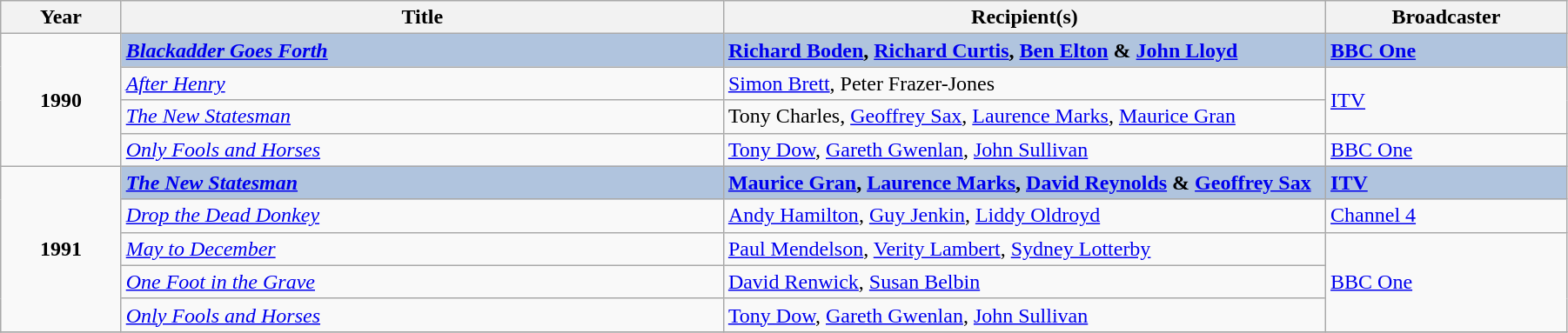<table class="wikitable" width="95%">
<tr>
<th width=5%>Year</th>
<th width=25%>Title</th>
<th width=25%><strong>Recipient(s)</strong></th>
<th width=10%><strong>Broadcaster</strong></th>
</tr>
<tr>
<td rowspan="4" style="text-align:center;"><strong>1990</strong></td>
<td style="background:#B0C4DE;"><strong><em><a href='#'>Blackadder Goes Forth</a></em></strong></td>
<td style="background:#B0C4DE;"><strong><a href='#'>Richard Boden</a>, <a href='#'>Richard Curtis</a>, <a href='#'>Ben Elton</a> & <a href='#'>John Lloyd</a></strong></td>
<td style="background:#B0C4DE;"><strong><a href='#'>BBC One</a></strong></td>
</tr>
<tr>
<td><em><a href='#'>After Henry</a></em></td>
<td><a href='#'>Simon Brett</a>, Peter Frazer-Jones</td>
<td rowspan="2"><a href='#'>ITV</a></td>
</tr>
<tr>
<td><em><a href='#'>The New Statesman</a></em></td>
<td>Tony Charles, <a href='#'>Geoffrey Sax</a>, <a href='#'>Laurence Marks</a>, <a href='#'>Maurice Gran</a></td>
</tr>
<tr>
<td><em><a href='#'>Only Fools and Horses</a></em></td>
<td><a href='#'>Tony Dow</a>, <a href='#'>Gareth Gwenlan</a>, <a href='#'>John Sullivan</a></td>
<td><a href='#'>BBC One</a></td>
</tr>
<tr>
<td rowspan="5" style="text-align:center;"><strong>1991</strong></td>
<td style="background:#B0C4DE;"><strong><em><a href='#'>The New Statesman</a></em></strong></td>
<td style="background:#B0C4DE;"><strong><a href='#'>Maurice Gran</a>, <a href='#'>Laurence Marks</a>, <a href='#'>David Reynolds</a> & <a href='#'>Geoffrey Sax</a></strong></td>
<td style="background:#B0C4DE;"><strong><a href='#'>ITV</a></strong></td>
</tr>
<tr>
<td><em><a href='#'>Drop the Dead Donkey</a></em></td>
<td><a href='#'>Andy Hamilton</a>, <a href='#'>Guy Jenkin</a>, <a href='#'>Liddy Oldroyd</a></td>
<td><a href='#'>Channel 4</a></td>
</tr>
<tr>
<td><em><a href='#'>May to December</a></em></td>
<td><a href='#'>Paul Mendelson</a>, <a href='#'>Verity Lambert</a>, <a href='#'>Sydney Lotterby</a></td>
<td rowspan="3"><a href='#'>BBC One</a></td>
</tr>
<tr>
<td><em><a href='#'>One Foot in the Grave</a></em></td>
<td><a href='#'>David Renwick</a>, <a href='#'>Susan Belbin</a></td>
</tr>
<tr>
<td><em><a href='#'>Only Fools and Horses</a></em></td>
<td><a href='#'>Tony Dow</a>, <a href='#'>Gareth Gwenlan</a>, <a href='#'>John Sullivan</a></td>
</tr>
<tr>
</tr>
</table>
